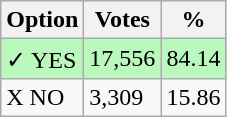<table class="wikitable">
<tr>
<th>Option</th>
<th>Votes</th>
<th>%</th>
</tr>
<tr>
<td style=background:#bbf8be>✓ YES</td>
<td style=background:#bbf8be>17,556</td>
<td style=background:#bbf8be>84.14</td>
</tr>
<tr>
<td>X NO</td>
<td>3,309</td>
<td>15.86</td>
</tr>
</table>
